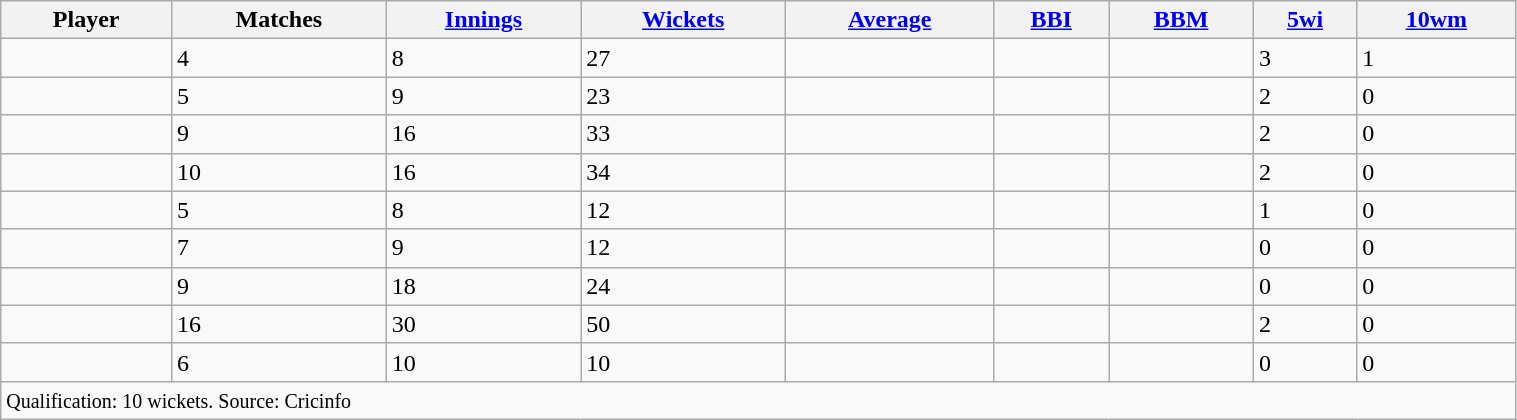<table class="wikitable sortable" style="width:80%;">
<tr>
<th>Player</th>
<th>Matches</th>
<th><a href='#'>Innings</a></th>
<th><a href='#'>Wickets</a></th>
<th><a href='#'>Average</a></th>
<th><a href='#'>BBI</a></th>
<th><a href='#'>BBM</a></th>
<th><a href='#'>5wi</a></th>
<th><a href='#'>10wm</a></th>
</tr>
<tr>
<td></td>
<td>4</td>
<td>8</td>
<td>27</td>
<td></td>
<td></td>
<td></td>
<td>3</td>
<td>1</td>
</tr>
<tr>
<td></td>
<td>5</td>
<td>9</td>
<td>23</td>
<td></td>
<td></td>
<td></td>
<td>2</td>
<td>0</td>
</tr>
<tr>
<td></td>
<td>9</td>
<td>16</td>
<td>33</td>
<td></td>
<td></td>
<td></td>
<td>2</td>
<td>0</td>
</tr>
<tr>
<td></td>
<td>10</td>
<td>16</td>
<td>34</td>
<td></td>
<td></td>
<td></td>
<td>2</td>
<td>0</td>
</tr>
<tr>
<td></td>
<td>5</td>
<td>8</td>
<td>12</td>
<td></td>
<td></td>
<td></td>
<td>1</td>
<td>0</td>
</tr>
<tr>
<td></td>
<td>7</td>
<td>9</td>
<td>12</td>
<td></td>
<td></td>
<td></td>
<td>0</td>
<td>0</td>
</tr>
<tr>
<td></td>
<td>9</td>
<td>18</td>
<td>24</td>
<td></td>
<td></td>
<td></td>
<td>0</td>
<td>0</td>
</tr>
<tr>
<td></td>
<td>16</td>
<td>30</td>
<td>50</td>
<td></td>
<td></td>
<td></td>
<td>2</td>
<td>0</td>
</tr>
<tr>
<td></td>
<td>6</td>
<td>10</td>
<td>10</td>
<td></td>
<td></td>
<td></td>
<td>0</td>
<td>0</td>
</tr>
<tr class="unsortable">
<td colspan="9"><small>Qualification: 10 wickets.  Source: Cricinfo</small></td>
</tr>
</table>
